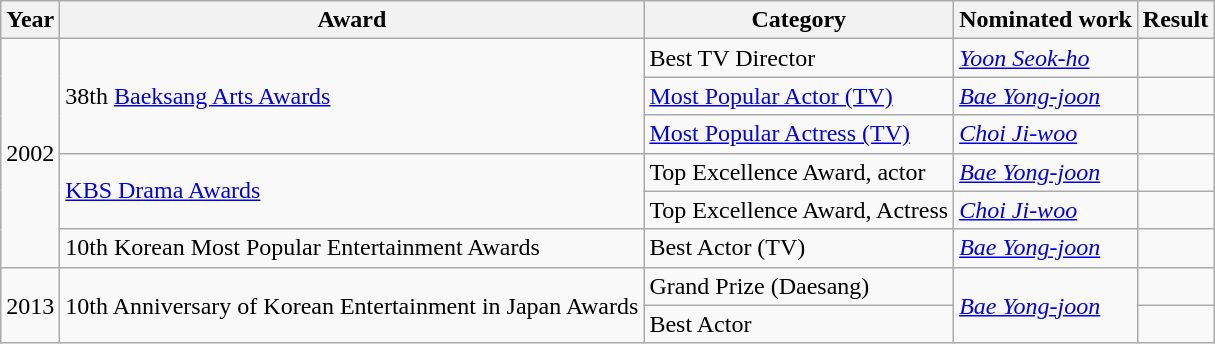<table class="wikitable">
<tr>
<th>Year</th>
<th>Award</th>
<th>Category</th>
<th>Nominated work</th>
<th>Result</th>
</tr>
<tr>
<td rowspan="6">2002</td>
<td rowspan="3">38th <a href='#'>Baeksang Arts Awards</a></td>
<td>Best TV Director</td>
<td><em><a href='#'>Yoon Seok-ho</a></em></td>
<td></td>
</tr>
<tr>
<td><a href='#'>Most Popular Actor (TV)</a></td>
<td><em><a href='#'>Bae Yong-joon</a></em></td>
<td></td>
</tr>
<tr>
<td><a href='#'>Most Popular Actress (TV)</a></td>
<td><em><a href='#'>Choi Ji-woo</a></em></td>
<td></td>
</tr>
<tr>
<td rowspan="2"><a href='#'>KBS Drama Awards</a></td>
<td>Top Excellence Award, actor</td>
<td><em><a href='#'>Bae Yong-joon</a></em></td>
<td></td>
</tr>
<tr>
<td>Top Excellence Award, Actress</td>
<td><em><a href='#'>Choi Ji-woo</a></em></td>
<td></td>
</tr>
<tr>
<td>10th Korean Most Popular Entertainment Awards</td>
<td>Best Actor (TV)</td>
<td><em><a href='#'>Bae Yong-joon</a></em></td>
<td></td>
</tr>
<tr>
<td rowspan="2">2013</td>
<td rowspan="2">10th Anniversary of Korean Entertainment in Japan Awards</td>
<td>Grand Prize (Daesang)</td>
<td rowspan="2"><em><a href='#'>Bae Yong-joon</a></em></td>
<td></td>
</tr>
<tr>
<td>Best Actor</td>
<td></td>
</tr>
</table>
